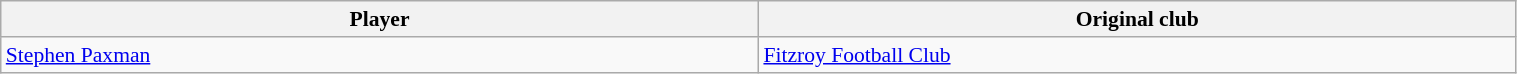<table class="wikitable" style="font-size:90%; width:80%;">
<tr>
<th style="width:15%;">Player</th>
<th style="width:15%;">Original club</th>
</tr>
<tr>
<td><a href='#'>Stephen Paxman</a></td>
<td><a href='#'>Fitzroy Football Club</a></td>
</tr>
</table>
